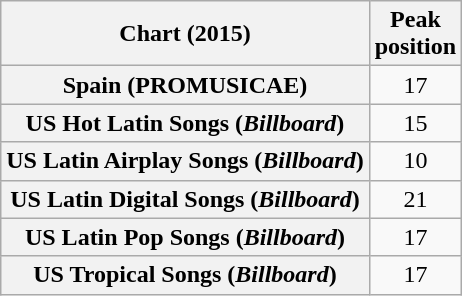<table class="wikitable plainrowheaders sortable">
<tr>
<th>Chart (2015)</th>
<th>Peak<br>position</th>
</tr>
<tr>
<th scope="row">Spain (PROMUSICAE)</th>
<td align="center">17</td>
</tr>
<tr>
<th scope="row">US Hot Latin Songs (<em>Billboard</em>)</th>
<td align="center">15</td>
</tr>
<tr>
<th scope="row">US Latin Airplay Songs (<em>Billboard</em>)</th>
<td align="center">10</td>
</tr>
<tr>
<th scope="row">US Latin Digital Songs (<em>Billboard</em>)</th>
<td align="center">21</td>
</tr>
<tr>
<th scope="row">US Latin Pop Songs (<em>Billboard</em>)</th>
<td align="center">17</td>
</tr>
<tr>
<th scope="row">US Tropical Songs (<em>Billboard</em>)</th>
<td align="center">17</td>
</tr>
</table>
